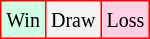<table class="wikitable">
<tr>
<td style="background-color: #d0ffe3; border:1px solid red;"><small>Win</small></td>
<td style="background-color: #f3f3f3; border:1px solid red;"><small>Draw</small></td>
<td style="background-color: #ffd0e3; border:1px solid red;"><small>Loss</small></td>
</tr>
</table>
